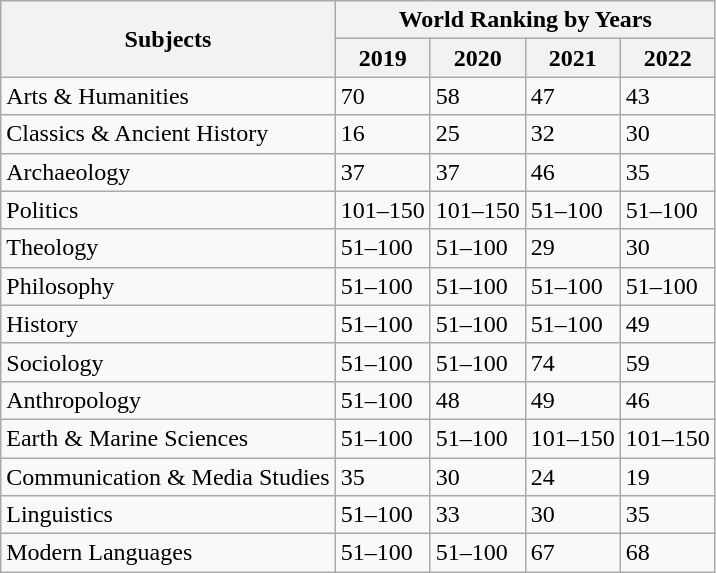<table class=wikitable>
<tr>
<th rowspan=2>Subjects</th>
<th colspan="4">World Ranking by Years</th>
</tr>
<tr>
<th>2019</th>
<th>2020</th>
<th>2021</th>
<th>2022</th>
</tr>
<tr>
<td>Arts & Humanities</td>
<td>70</td>
<td>58</td>
<td>47</td>
<td>43</td>
</tr>
<tr>
<td>Classics & Ancient History</td>
<td>16</td>
<td>25</td>
<td>32</td>
<td>30</td>
</tr>
<tr>
<td>Archaeology</td>
<td>37</td>
<td>37</td>
<td>46</td>
<td>35</td>
</tr>
<tr>
<td>Politics</td>
<td>101–150</td>
<td>101–150</td>
<td>51–100</td>
<td>51–100</td>
</tr>
<tr>
<td>Theology</td>
<td>51–100</td>
<td>51–100</td>
<td>29</td>
<td>30</td>
</tr>
<tr>
<td>Philosophy</td>
<td>51–100</td>
<td>51–100</td>
<td>51–100</td>
<td>51–100</td>
</tr>
<tr>
<td>History</td>
<td>51–100</td>
<td>51–100</td>
<td>51–100</td>
<td>49</td>
</tr>
<tr>
<td>Sociology</td>
<td>51–100</td>
<td>51–100</td>
<td>74</td>
<td>59</td>
</tr>
<tr>
<td>Anthropology</td>
<td>51–100</td>
<td>48</td>
<td>49</td>
<td>46</td>
</tr>
<tr>
<td>Earth & Marine Sciences</td>
<td>51–100</td>
<td>51–100</td>
<td>101–150</td>
<td>101–150</td>
</tr>
<tr>
<td>Communication & Media Studies</td>
<td>35</td>
<td>30</td>
<td>24</td>
<td>19</td>
</tr>
<tr>
<td>Linguistics</td>
<td>51–100</td>
<td>33</td>
<td>30</td>
<td>35</td>
</tr>
<tr>
<td>Modern Languages</td>
<td>51–100</td>
<td>51–100</td>
<td>67</td>
<td>68</td>
</tr>
</table>
